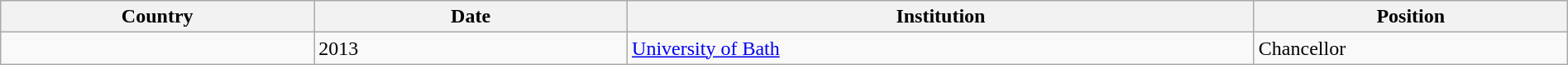<table class="wikitable" width="100%" style="margin:0.5em 1em 0.5em 0; border:1px #005566 solid; border-collapse:collapse;">
<tr>
<th bgcolor="#F5F5F5" width="20%"><span>Country</span></th>
<th bgcolor="#F5F5F5" width="20%"><span>Date</span></th>
<th bgcolor="#F5F5F5" width="40%"><span>Institution</span></th>
<th bgcolor="#F5F5F5" width="20%"><span>Position</span></th>
</tr>
<tr>
<td></td>
<td>2013</td>
<td><a href='#'>University of Bath</a></td>
<td>Chancellor</td>
</tr>
</table>
